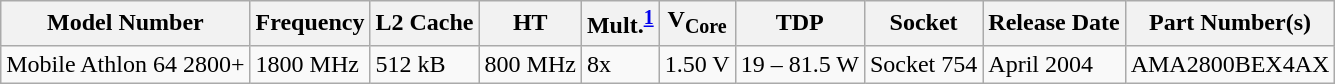<table class="wikitable">
<tr>
<th>Model Number</th>
<th>Frequency</th>
<th>L2 Cache</th>
<th>HT</th>
<th>Mult.<sup><a href='#'>1</a></sup></th>
<th>V<sub>Core</sub></th>
<th>TDP</th>
<th>Socket</th>
<th>Release Date</th>
<th>Part Number(s)</th>
</tr>
<tr>
<td>Mobile Athlon 64 2800+</td>
<td>1800 MHz</td>
<td>512 kB</td>
<td>800 MHz</td>
<td>8x</td>
<td>1.50 V</td>
<td>19 – 81.5 W</td>
<td>Socket 754</td>
<td>April 2004</td>
<td>AMA2800BEX4AX</td>
</tr>
</table>
